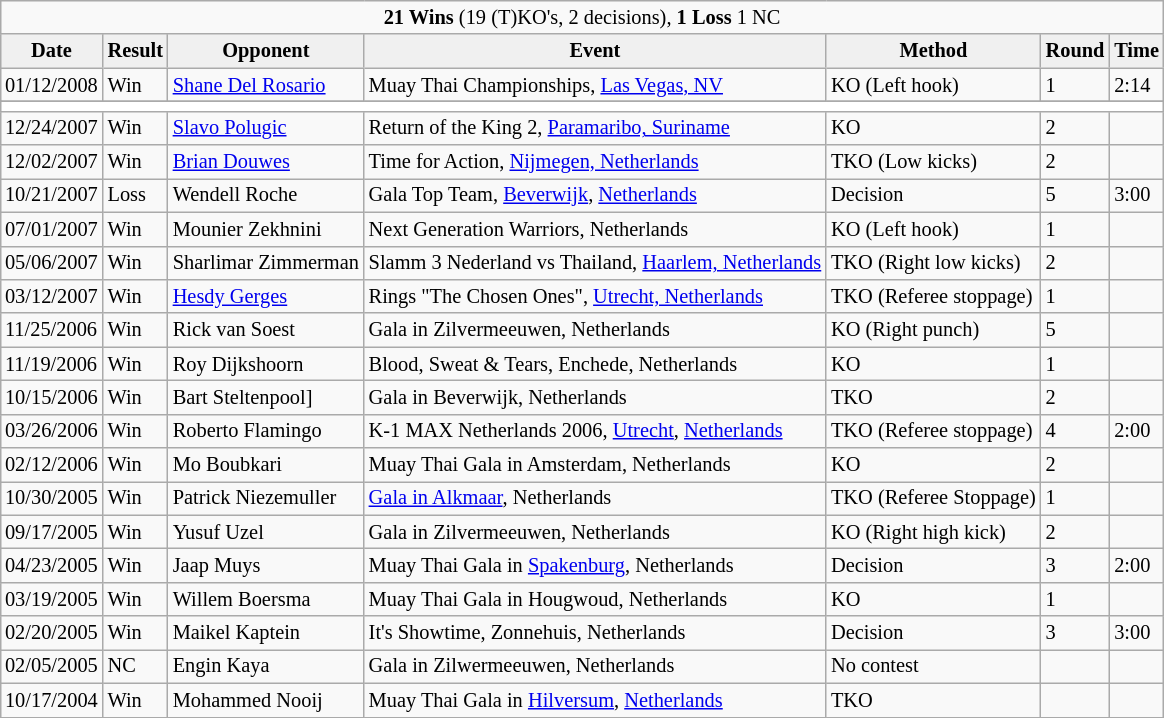<table class="wikitable" style="margin:0.5em auto; font-size:85%">
<tr>
<td style="text-align: center" colspan=8><strong>21 Wins</strong> (19 (T)KO's, 2 decisions), <strong>1 Loss</strong> 1 NC</td>
</tr>
<tr>
<td align="center" style="border-style: none none solid solid; background: #f0f0f0"><strong>Date</strong></td>
<td align="center" style="border-style: none none solid solid; background: #f0f0f0"><strong>Result</strong></td>
<td align="center" style="border-style: none none solid solid; background: #f0f0f0"><strong>Opponent</strong></td>
<td align="center" style="border-style: none none solid solid; background: #f0f0f0"><strong>Event</strong></td>
<td align="center" style="border-style: none none solid solid; background: #f0f0f0"><strong>Method</strong></td>
<td align="center" style="border-style: none none solid solid; background: #f0f0f0"><strong>Round</strong></td>
<td align="center" style="border-style: none none solid solid; background: #f0f0f0"><strong>Time</strong></td>
</tr>
<tr>
<td>01/12/2008</td>
<td>Win</td>
<td> <a href='#'>Shane Del Rosario</a></td>
<td>Muay Thai Championships, <a href='#'>Las Vegas, NV</a></td>
<td>KO (Left hook)</td>
<td>1</td>
<td>2:14</td>
</tr>
<tr>
</tr>
<tr>
<th style=background:white colspan=9></th>
</tr>
<tr>
<td>12/24/2007</td>
<td>Win</td>
<td> <a href='#'>Slavo Polugic</a></td>
<td>Return of the King 2, <a href='#'>Paramaribo, Suriname</a></td>
<td>KO</td>
<td>2</td>
<td></td>
</tr>
<tr>
<td>12/02/2007</td>
<td>Win</td>
<td> <a href='#'>Brian Douwes</a></td>
<td>Time for Action, <a href='#'>Nijmegen, Netherlands</a></td>
<td>TKO (Low kicks)</td>
<td>2</td>
<td></td>
</tr>
<tr>
<td>10/21/2007</td>
<td> Loss</td>
<td> Wendell Roche</td>
<td>Gala Top Team, <a href='#'>Beverwijk</a>, <a href='#'>Netherlands</a></td>
<td>Decision</td>
<td>5</td>
<td>3:00</td>
</tr>
<tr>
<td>07/01/2007</td>
<td>Win</td>
<td> Mounier Zekhnini</td>
<td>Next Generation Warriors, Netherlands</td>
<td>KO (Left hook)</td>
<td>1</td>
<td></td>
</tr>
<tr>
<td>05/06/2007</td>
<td>Win</td>
<td> Sharlimar Zimmerman</td>
<td>Slamm 3 Nederland vs Thailand, <a href='#'>Haarlem, Netherlands</a></td>
<td>TKO (Right low kicks)</td>
<td>2</td>
<td></td>
</tr>
<tr>
<td>03/12/2007</td>
<td>Win</td>
<td> <a href='#'>Hesdy Gerges</a></td>
<td>Rings "The Chosen Ones", <a href='#'>Utrecht, Netherlands</a></td>
<td>TKO (Referee stoppage)</td>
<td>1</td>
<td></td>
</tr>
<tr>
<td>11/25/2006</td>
<td>Win</td>
<td> Rick van Soest</td>
<td>Gala in Zilvermeeuwen, Netherlands</td>
<td>KO (Right punch)</td>
<td>5</td>
<td></td>
</tr>
<tr>
<td>11/19/2006</td>
<td>Win</td>
<td> Roy Dijkshoorn</td>
<td>Blood, Sweat & Tears, Enchede, Netherlands</td>
<td>KO</td>
<td>1</td>
<td></td>
</tr>
<tr>
<td>10/15/2006</td>
<td>Win</td>
<td> Bart Steltenpool]</td>
<td>Gala in Beverwijk, Netherlands</td>
<td>TKO</td>
<td>2</td>
<td></td>
</tr>
<tr>
<td>03/26/2006</td>
<td>Win</td>
<td> Roberto Flamingo</td>
<td>K-1 MAX Netherlands 2006, <a href='#'>Utrecht</a>, <a href='#'>Netherlands</a></td>
<td>TKO (Referee stoppage)</td>
<td>4</td>
<td>2:00</td>
</tr>
<tr>
<td>02/12/2006</td>
<td> Win</td>
<td> Mo Boubkari</td>
<td>Muay Thai Gala in Amsterdam, Netherlands</td>
<td>KO</td>
<td>2</td>
<td></td>
</tr>
<tr>
<td>10/30/2005</td>
<td>Win</td>
<td> Patrick Niezemuller</td>
<td><a href='#'>Gala in Alkmaar</a>, Netherlands</td>
<td>TKO (Referee Stoppage)</td>
<td>1</td>
<td></td>
</tr>
<tr>
<td>09/17/2005</td>
<td>Win</td>
<td> Yusuf Uzel</td>
<td>Gala in Zilvermeeuwen, Netherlands</td>
<td>KO (Right high kick)</td>
<td>2</td>
<td></td>
</tr>
<tr>
<td>04/23/2005</td>
<td>Win</td>
<td> Jaap Muys</td>
<td>Muay Thai Gala in <a href='#'>Spakenburg</a>, Netherlands</td>
<td>Decision</td>
<td>3</td>
<td>2:00</td>
</tr>
<tr>
<td>03/19/2005</td>
<td>Win</td>
<td> Willem Boersma</td>
<td>Muay Thai Gala in Hougwoud, Netherlands</td>
<td>KO</td>
<td>1</td>
<td></td>
</tr>
<tr>
<td>02/20/2005</td>
<td>Win</td>
<td> Maikel Kaptein</td>
<td>It's Showtime, Zonnehuis, Netherlands</td>
<td>Decision</td>
<td>3</td>
<td>3:00</td>
</tr>
<tr>
<td>02/05/2005</td>
<td>NC</td>
<td> Engin Kaya</td>
<td>Gala in Zilwermeeuwen, Netherlands</td>
<td>No contest</td>
<td></td>
<td></td>
</tr>
<tr>
<td>10/17/2004</td>
<td>Win</td>
<td> Mohammed Nooij</td>
<td>Muay Thai Gala in <a href='#'>Hilversum</a>, <a href='#'>Netherlands</a></td>
<td>TKO</td>
<td></td>
<td></td>
</tr>
<tr>
</tr>
</table>
